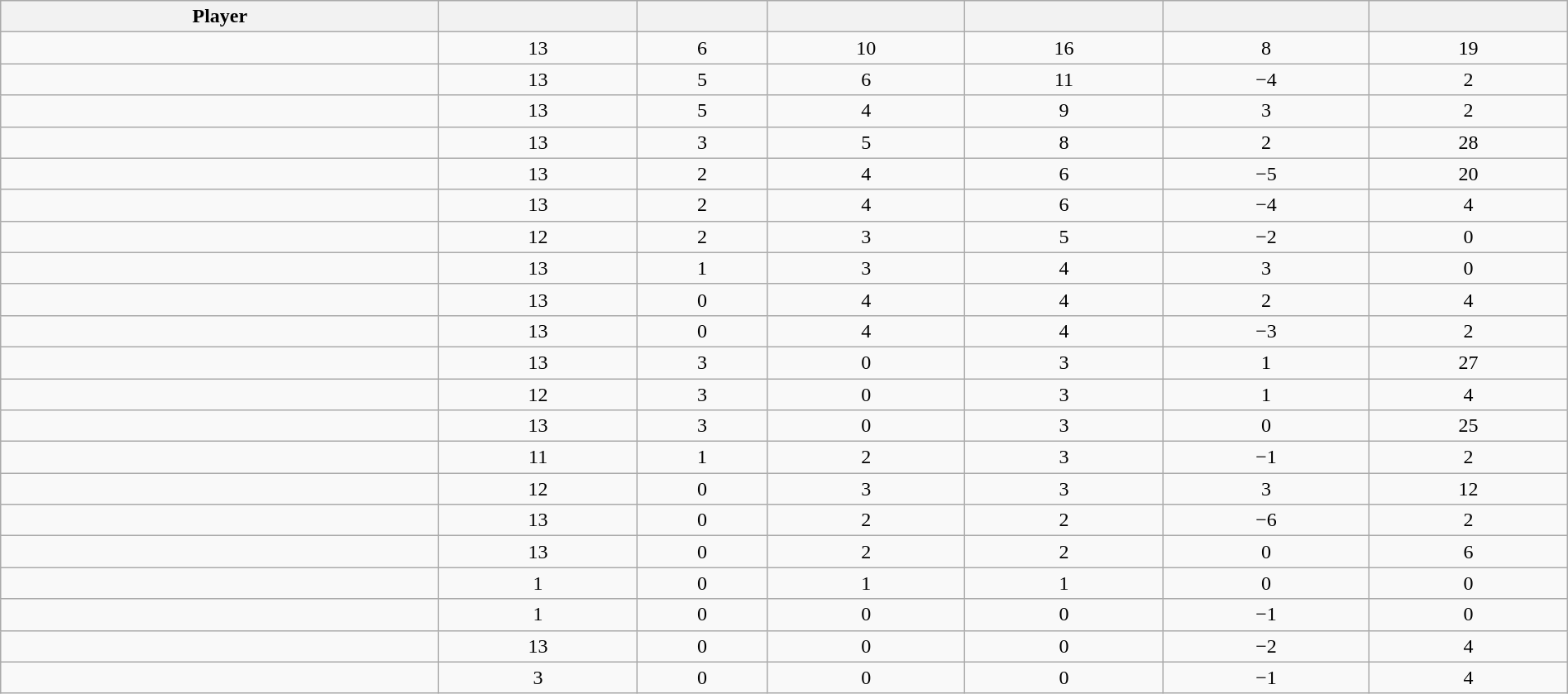<table class="wikitable sortable" style="width:100%; text-align:center;">
<tr>
<th>Player</th>
<th></th>
<th></th>
<th></th>
<th></th>
<th data-sort-type="number"></th>
<th></th>
</tr>
<tr>
<td></td>
<td>13</td>
<td>6</td>
<td>10</td>
<td>16</td>
<td>8</td>
<td>19</td>
</tr>
<tr>
<td></td>
<td>13</td>
<td>5</td>
<td>6</td>
<td>11</td>
<td>−4</td>
<td>2</td>
</tr>
<tr>
<td></td>
<td>13</td>
<td>5</td>
<td>4</td>
<td>9</td>
<td>3</td>
<td>2</td>
</tr>
<tr>
<td></td>
<td>13</td>
<td>3</td>
<td>5</td>
<td>8</td>
<td>2</td>
<td>28</td>
</tr>
<tr>
<td></td>
<td>13</td>
<td>2</td>
<td>4</td>
<td>6</td>
<td>−5</td>
<td>20</td>
</tr>
<tr>
<td></td>
<td>13</td>
<td>2</td>
<td>4</td>
<td>6</td>
<td>−4</td>
<td>4</td>
</tr>
<tr>
<td></td>
<td>12</td>
<td>2</td>
<td>3</td>
<td>5</td>
<td>−2</td>
<td>0</td>
</tr>
<tr>
<td></td>
<td>13</td>
<td>1</td>
<td>3</td>
<td>4</td>
<td>3</td>
<td>0</td>
</tr>
<tr>
<td></td>
<td>13</td>
<td>0</td>
<td>4</td>
<td>4</td>
<td>2</td>
<td>4</td>
</tr>
<tr>
<td></td>
<td>13</td>
<td>0</td>
<td>4</td>
<td>4</td>
<td>−3</td>
<td>2</td>
</tr>
<tr>
<td></td>
<td>13</td>
<td>3</td>
<td>0</td>
<td>3</td>
<td>1</td>
<td>27</td>
</tr>
<tr>
<td></td>
<td>12</td>
<td>3</td>
<td>0</td>
<td>3</td>
<td>1</td>
<td>4</td>
</tr>
<tr>
<td></td>
<td>13</td>
<td>3</td>
<td>0</td>
<td>3</td>
<td>0</td>
<td>25</td>
</tr>
<tr>
<td></td>
<td>11</td>
<td>1</td>
<td>2</td>
<td>3</td>
<td>−1</td>
<td>2</td>
</tr>
<tr>
<td></td>
<td>12</td>
<td>0</td>
<td>3</td>
<td>3</td>
<td>3</td>
<td>12</td>
</tr>
<tr>
<td></td>
<td>13</td>
<td>0</td>
<td>2</td>
<td>2</td>
<td>−6</td>
<td>2</td>
</tr>
<tr>
<td></td>
<td>13</td>
<td>0</td>
<td>2</td>
<td>2</td>
<td>0</td>
<td>6</td>
</tr>
<tr>
<td></td>
<td>1</td>
<td>0</td>
<td>1</td>
<td>1</td>
<td>0</td>
<td>0</td>
</tr>
<tr>
<td></td>
<td>1</td>
<td>0</td>
<td>0</td>
<td>0</td>
<td>−1</td>
<td>0</td>
</tr>
<tr>
<td></td>
<td>13</td>
<td>0</td>
<td>0</td>
<td>0</td>
<td>−2</td>
<td>4</td>
</tr>
<tr>
<td></td>
<td>3</td>
<td>0</td>
<td>0</td>
<td>0</td>
<td>−1</td>
<td>4</td>
</tr>
</table>
